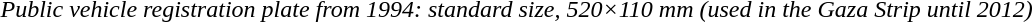<table>
<tr>
<td><em>Public vehicle registration plate from 1994: standard size, 520×110 mm (used in the Gaza Strip until 2012)</em></td>
</tr>
<tr>
<td><br></td>
</tr>
</table>
